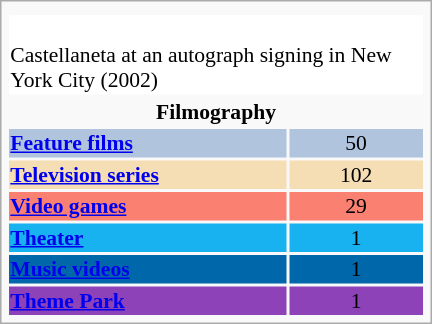<table class="infobox" style="width: 20em; text-align: left; font-size: 90%; vertical-align: middle; background-color: #white;">
<tr>
</tr>
<tr>
</tr>
<tr style="background-color: white;">
<td colspan="3"><br>Castellaneta at an autograph signing in New York City (2002)</td>
</tr>
<tr>
<th colspan="2" align="center">Filmography</th>
</tr>
<tr>
<td style="background:#B0C4DE;"><strong><a href='#'>Feature films</a></strong></td>
<td style="background:#B0C4DE;" colspan="2" align="center" width=50>50</td>
</tr>
<tr>
<td style="background:#F5DEB3;"><strong><a href='#'>Television series</a></strong></td>
<td style="background:#F5DEB3;" colspan="2" align="center" width=50>102</td>
</tr>
<tr>
<td style="background:#FA8072;"><strong><a href='#'>Video games</a></strong></td>
<td style="background:#FA8072;" colspan="2" align="center" width=50>29</td>
</tr>
<tr>
<td style="background:#17b2ef"><strong><a href='#'>Theater</a></strong></td>
<td style="background:#17b2ef" colspan="2" align="center" width=50>1</td>
</tr>
<tr>
<td style="background:#0067aa;"><strong><a href='#'>Music videos</a></strong></td>
<td style="background:#0067aa;" colspan="2" align="center" width=50>1</td>
</tr>
<tr>
<td style="background:#8d42b8;"><strong><a href='#'>Theme Park</a></strong></td>
<td style="background:#8d42b8;" colspan="2" align="center" width=50>1</td>
</tr>
</table>
